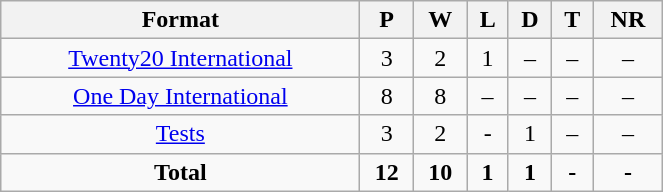<table class="wikitable" width=35%>
<tr align=center>
<th>Format</th>
<th>P</th>
<th>W</th>
<th>L</th>
<th>D</th>
<th>T</th>
<th>NR</th>
</tr>
<tr align=center>
<td><a href='#'>Twenty20 International</a></td>
<td>3</td>
<td>2</td>
<td>1</td>
<td>–</td>
<td>–</td>
<td>–</td>
</tr>
<tr align=center>
<td><a href='#'>One Day International</a></td>
<td>8</td>
<td>8</td>
<td>–</td>
<td>–</td>
<td>–</td>
<td>–</td>
</tr>
<tr align=center>
<td><a href='#'>Tests</a></td>
<td>3</td>
<td>2</td>
<td>-</td>
<td>1</td>
<td>–</td>
<td>–</td>
</tr>
<tr align=center>
<td><strong>Total</strong></td>
<td><strong>12</strong></td>
<td><strong>10</strong></td>
<td><strong>1</strong></td>
<td><strong>1</strong></td>
<td><strong>-</strong></td>
<td><strong>-</strong></td>
</tr>
</table>
